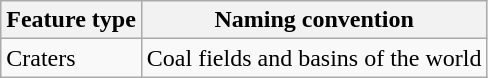<table class="wikitable">
<tr>
<th>Feature type</th>
<th>Naming convention</th>
</tr>
<tr>
<td>Craters</td>
<td>Coal fields and basins of the world</td>
</tr>
</table>
